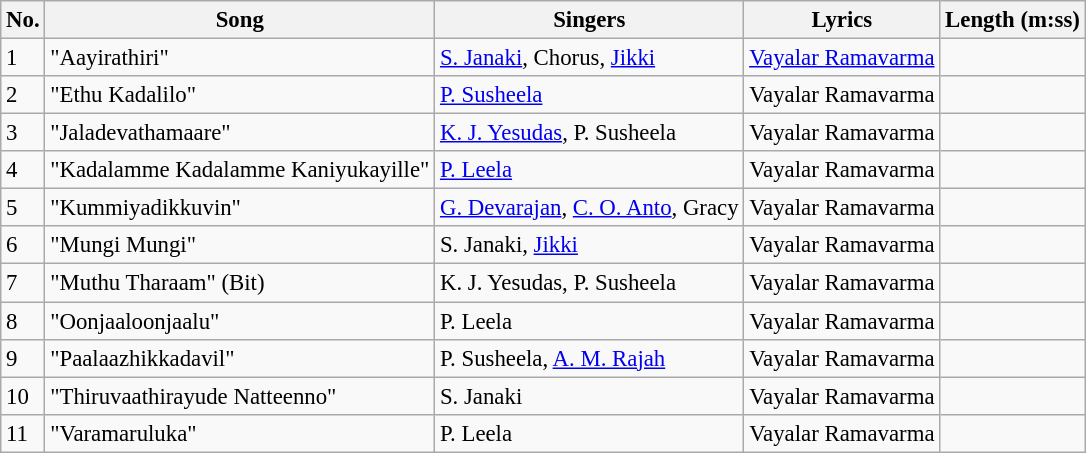<table class="wikitable" style="font-size:95%;">
<tr>
<th>No.</th>
<th>Song</th>
<th>Singers</th>
<th>Lyrics</th>
<th>Length (m:ss)</th>
</tr>
<tr>
<td>1</td>
<td>"Aayirathiri"</td>
<td><a href='#'>S. Janaki</a>, Chorus, <a href='#'>Jikki</a></td>
<td><a href='#'>Vayalar Ramavarma</a></td>
<td></td>
</tr>
<tr>
<td>2</td>
<td>"Ethu Kadalilo"</td>
<td><a href='#'>P. Susheela</a></td>
<td>Vayalar Ramavarma</td>
<td></td>
</tr>
<tr>
<td>3</td>
<td>"Jaladevathamaare"</td>
<td><a href='#'>K. J. Yesudas</a>, P. Susheela</td>
<td>Vayalar Ramavarma</td>
<td></td>
</tr>
<tr>
<td>4</td>
<td>"Kadalamme Kadalamme Kaniyukayille"</td>
<td><a href='#'>P. Leela</a></td>
<td>Vayalar Ramavarma</td>
<td></td>
</tr>
<tr>
<td>5</td>
<td>"Kummiyadikkuvin"</td>
<td><a href='#'>G. Devarajan</a>, <a href='#'>C. O. Anto</a>, Gracy</td>
<td>Vayalar Ramavarma</td>
<td></td>
</tr>
<tr>
<td>6</td>
<td>"Mungi Mungi"</td>
<td>S. Janaki, <a href='#'>Jikki</a></td>
<td>Vayalar Ramavarma</td>
<td></td>
</tr>
<tr>
<td>7</td>
<td>"Muthu Tharaam" (Bit)</td>
<td>K. J. Yesudas, P. Susheela</td>
<td>Vayalar Ramavarma</td>
<td></td>
</tr>
<tr>
<td>8</td>
<td>"Oonjaaloonjaalu"</td>
<td>P. Leela</td>
<td>Vayalar Ramavarma</td>
<td></td>
</tr>
<tr>
<td>9</td>
<td>"Paalaazhikkadavil"</td>
<td>P. Susheela, <a href='#'>A. M. Rajah</a></td>
<td>Vayalar Ramavarma</td>
<td></td>
</tr>
<tr>
<td>10</td>
<td>"Thiruvaathirayude Natteenno"</td>
<td>S. Janaki</td>
<td>Vayalar Ramavarma</td>
<td></td>
</tr>
<tr>
<td>11</td>
<td>"Varamaruluka"</td>
<td>P. Leela</td>
<td>Vayalar Ramavarma</td>
<td></td>
</tr>
</table>
